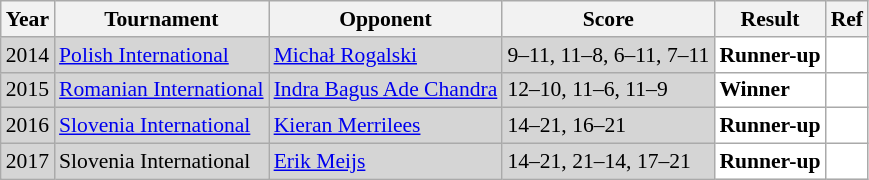<table class="sortable wikitable" style="font-size: 90%;">
<tr>
<th>Year</th>
<th>Tournament</th>
<th>Opponent</th>
<th>Score</th>
<th>Result</th>
<th>Ref</th>
</tr>
<tr style="background:#D5D5D5">
<td align="center">2014</td>
<td align="left"><a href='#'>Polish International</a></td>
<td align="left"> <a href='#'>Michał Rogalski</a></td>
<td align="left">9–11, 11–8, 6–11, 7–11</td>
<td style="text-align:left; background:white"> <strong>Runner-up</strong></td>
<td style="text-align:center; background:white"></td>
</tr>
<tr style="background:#D5D5D5">
<td align="center">2015</td>
<td align="left"><a href='#'>Romanian International</a></td>
<td align="left"> <a href='#'>Indra Bagus Ade Chandra</a></td>
<td align="left">12–10, 11–6, 11–9</td>
<td style="text-align:left; background:white"> <strong>Winner</strong></td>
<td style="text-align:center; background:white"></td>
</tr>
<tr style="background:#D5D5D5">
<td align="center">2016</td>
<td align="left"><a href='#'>Slovenia International</a></td>
<td align="left"> <a href='#'>Kieran Merrilees</a></td>
<td align="left">14–21, 16–21</td>
<td style="text-align:left; background:white"> <strong>Runner-up</strong></td>
<td style="text-align:center; background:white"></td>
</tr>
<tr style="background:#D5D5D5">
<td align="center">2017</td>
<td align="left">Slovenia International</td>
<td align="left"> <a href='#'>Erik Meijs</a></td>
<td align="left">14–21, 21–14, 17–21</td>
<td style="text-align:left; background:white"> <strong>Runner-up</strong></td>
<td style="text-align:center; background:white"></td>
</tr>
</table>
